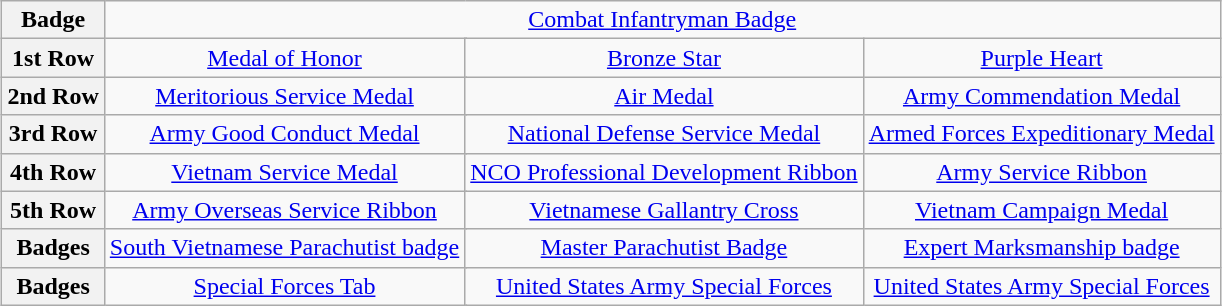<table class="wikitable" style="margin:1em auto; text-align:center;">
<tr>
<th>Badge</th>
<td colspan="12"><a href='#'>Combat Infantryman Badge</a></td>
</tr>
<tr>
<th>1st Row</th>
<td colspan="4"><a href='#'>Medal of Honor</a> <br></td>
<td colspan="4"><a href='#'>Bronze Star</a> <br></td>
<td colspan="4"><a href='#'>Purple Heart</a> <br></td>
</tr>
<tr>
<th>2nd Row</th>
<td colspan="4"><a href='#'>Meritorious Service Medal</a></td>
<td colspan="4"><a href='#'>Air Medal</a></td>
<td colspan="4"><a href='#'>Army Commendation Medal</a> <br></td>
</tr>
<tr>
<th>3rd Row</th>
<td colspan="4"><a href='#'>Army Good Conduct Medal</a> <br></td>
<td colspan="4"><a href='#'>National Defense Service Medal</a></td>
<td colspan="4"><a href='#'>Armed Forces Expeditionary Medal</a></td>
</tr>
<tr>
<th>4th Row</th>
<td colspan="4"><a href='#'>Vietnam Service Medal</a> <br></td>
<td colspan="4"><a href='#'>NCO Professional Development Ribbon</a> <br></td>
<td colspan="4"><a href='#'>Army Service Ribbon</a></td>
</tr>
<tr>
<th>5th Row</th>
<td colspan="4"><a href='#'>Army Overseas Service Ribbon</a> <br></td>
<td colspan="4"><a href='#'>Vietnamese Gallantry Cross</a> <br></td>
<td colspan="4"><a href='#'>Vietnam Campaign Medal</a> <br></td>
</tr>
<tr>
<th>Badges</th>
<td colspan="4"><a href='#'>South Vietnamese Parachutist badge</a></td>
<td colspan="4"><a href='#'>Master Parachutist Badge</a></td>
<td colspan="4"><a href='#'> Expert Marksmanship badge</a> <br></td>
</tr>
<tr>
<th>Badges</th>
<td colspan="4"><a href='#'>Special Forces Tab</a></td>
<td colspan="4"><a href='#'>United States Army Special Forces</a> <br></td>
<td colspan="4"><a href='#'>United States Army Special Forces</a> <br></td>
</tr>
</table>
